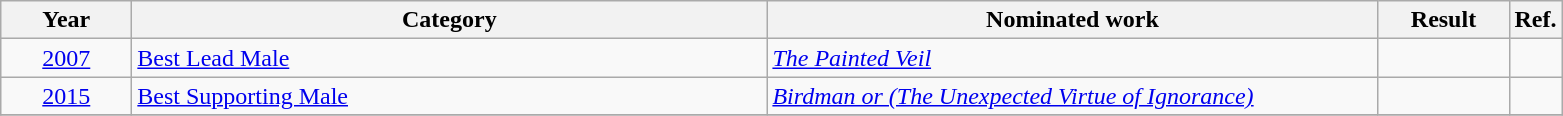<table class=wikitable>
<tr>
<th scope="col" style="width:5em;">Year</th>
<th scope="col" style="width:26em;">Category</th>
<th scope="col" style="width:25em;">Nominated work</th>
<th scope="col" style="width:5em;">Result</th>
<th>Ref.</th>
</tr>
<tr>
<td style="text-align:center;"><a href='#'>2007</a></td>
<td><a href='#'>Best Lead Male</a></td>
<td><em><a href='#'>The Painted Veil</a></em></td>
<td></td>
<td></td>
</tr>
<tr>
<td style="text-align:center;"><a href='#'>2015</a></td>
<td><a href='#'>Best Supporting Male</a></td>
<td><em><a href='#'>Birdman or (The Unexpected Virtue of Ignorance)</a></em></td>
<td></td>
<td></td>
</tr>
<tr>
</tr>
</table>
